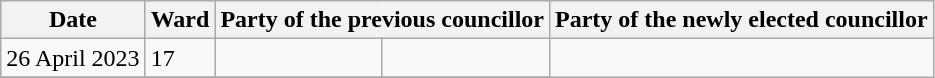<table class="wikitable">
<tr>
<th>Date</th>
<th>Ward</th>
<th colspan=2>Party of the previous councillor</th>
<th colspan=2>Party of the newly elected councillor</th>
</tr>
<tr>
<td>26 April 2023</td>
<td>17</td>
<td></td>
<td></td>
</tr>
<tr>
</tr>
</table>
